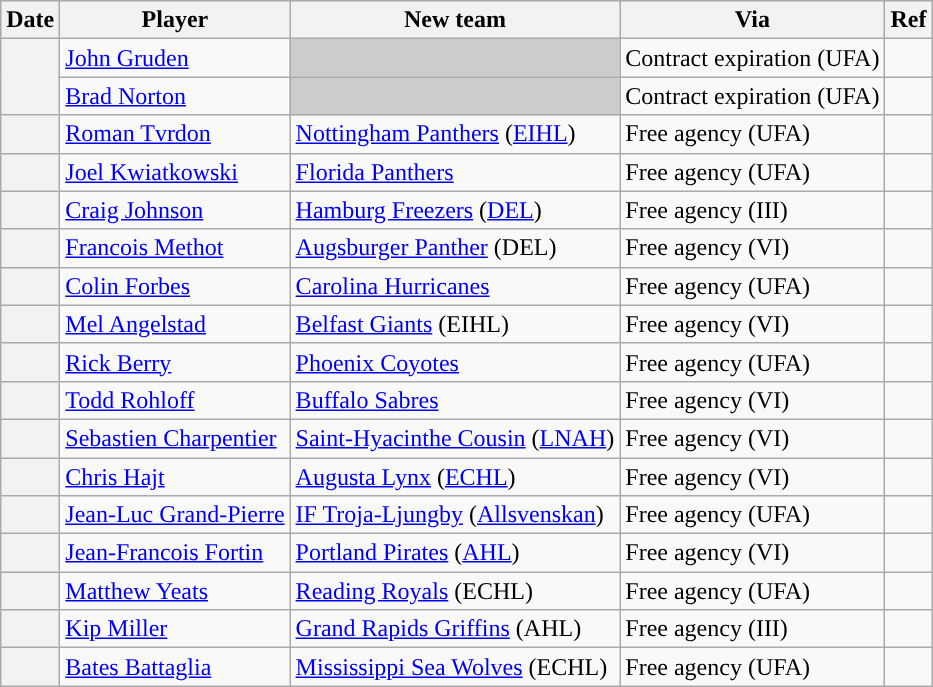<table class="wikitable plainrowheaders">
<tr style="background:#ddd; text-align:center;">
<th>Date</th>
<th>Player</th>
<th>New team</th>
<th>Via</th>
<th>Ref</th>
</tr>
<tr>
<th scope="row" rowspan=2></th>
<td><a href='#'>John Gruden</a></td>
<td style="background:#ccc"></td>
<td>Contract expiration (UFA)</td>
<td></td>
</tr>
<tr>
<td><a href='#'>Brad Norton</a></td>
<td style="background:#ccc"></td>
<td>Contract expiration (UFA)</td>
<td></td>
</tr>
<tr>
<th scope="row"></th>
<td><a href='#'>Roman Tvrdon</a></td>
<td><a href='#'>Nottingham Panthers</a> (<a href='#'>EIHL</a>)</td>
<td>Free agency (UFA)</td>
<td></td>
</tr>
<tr>
<th scope="row"></th>
<td><a href='#'>Joel Kwiatkowski</a></td>
<td><a href='#'>Florida Panthers</a></td>
<td>Free agency (UFA)</td>
<td></td>
</tr>
<tr>
<th scope="row"></th>
<td><a href='#'>Craig Johnson</a></td>
<td><a href='#'>Hamburg Freezers</a> (<a href='#'>DEL</a>)</td>
<td>Free agency (III)</td>
<td></td>
</tr>
<tr>
<th scope="row"></th>
<td><a href='#'>Francois Methot</a></td>
<td><a href='#'>Augsburger Panther</a> (DEL)</td>
<td>Free agency (VI)</td>
<td></td>
</tr>
<tr>
<th scope="row"></th>
<td><a href='#'>Colin Forbes</a></td>
<td><a href='#'>Carolina Hurricanes</a></td>
<td>Free agency (UFA)</td>
<td></td>
</tr>
<tr>
<th scope="row"></th>
<td><a href='#'>Mel Angelstad</a></td>
<td><a href='#'>Belfast Giants</a> (EIHL)</td>
<td>Free agency (VI)</td>
<td></td>
</tr>
<tr>
<th scope="row"></th>
<td><a href='#'>Rick Berry</a></td>
<td><a href='#'>Phoenix Coyotes</a></td>
<td>Free agency (UFA)</td>
<td></td>
</tr>
<tr>
<th scope="row"></th>
<td><a href='#'>Todd Rohloff</a></td>
<td><a href='#'>Buffalo Sabres</a></td>
<td>Free agency (VI)</td>
<td></td>
</tr>
<tr>
<th scope="row"></th>
<td><a href='#'>Sebastien Charpentier</a></td>
<td><a href='#'>Saint-Hyacinthe Cousin</a> (<a href='#'>LNAH</a>)</td>
<td>Free agency (VI)</td>
<td></td>
</tr>
<tr>
<th scope="row"></th>
<td><a href='#'>Chris Hajt</a></td>
<td><a href='#'>Augusta Lynx</a> (<a href='#'>ECHL</a>)</td>
<td>Free agency (VI)</td>
<td></td>
</tr>
<tr>
<th scope="row"></th>
<td><a href='#'>Jean-Luc Grand-Pierre</a></td>
<td><a href='#'>IF Troja-Ljungby</a> (<a href='#'>Allsvenskan</a>)</td>
<td>Free agency (UFA)</td>
<td></td>
</tr>
<tr>
<th scope="row"></th>
<td><a href='#'>Jean-Francois Fortin</a></td>
<td><a href='#'>Portland Pirates</a> (<a href='#'>AHL</a>)</td>
<td>Free agency (VI)</td>
<td></td>
</tr>
<tr>
<th scope="row"></th>
<td><a href='#'>Matthew Yeats</a></td>
<td><a href='#'>Reading Royals</a> (ECHL)</td>
<td>Free agency (UFA)</td>
<td></td>
</tr>
<tr>
<th scope="row"></th>
<td><a href='#'>Kip Miller</a></td>
<td><a href='#'>Grand Rapids Griffins</a> (AHL)</td>
<td>Free agency (III)</td>
<td></td>
</tr>
<tr>
<th scope="row"></th>
<td><a href='#'>Bates Battaglia</a></td>
<td><a href='#'>Mississippi Sea Wolves</a> (ECHL)</td>
<td>Free agency (UFA)</td>
<td></td>
</tr>
</table>
